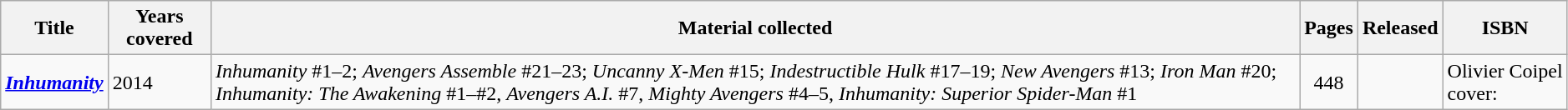<table class="wikitable sortable" width=99%>
<tr>
<th>Title</th>
<th>Years covered</th>
<th class="unsortable">Material collected</th>
<th>Pages</th>
<th>Released</th>
<th class="unsortable">ISBN</th>
</tr>
<tr>
<td><strong><em><a href='#'>Inhumanity</a></em></strong></td>
<td>2014</td>
<td><em>Inhumanity</em> #1–2; <em>Avengers Assemble</em> #21–23; <em>Uncanny X-Men</em> #15; <em>Indestructible Hulk</em> #17–19; <em>New Avengers</em> #13; <em>Iron Man</em> #20; <em>Inhumanity: The Awakening</em> #1–#2, <em>Avengers A.I.</em> #7, <em>Mighty Avengers</em> #4–5, <em>Inhumanity: Superior Spider-Man</em> #1</td>
<td style="text-align: center;">448</td>
<td></td>
<td>Olivier Coipel cover: </td>
</tr>
</table>
